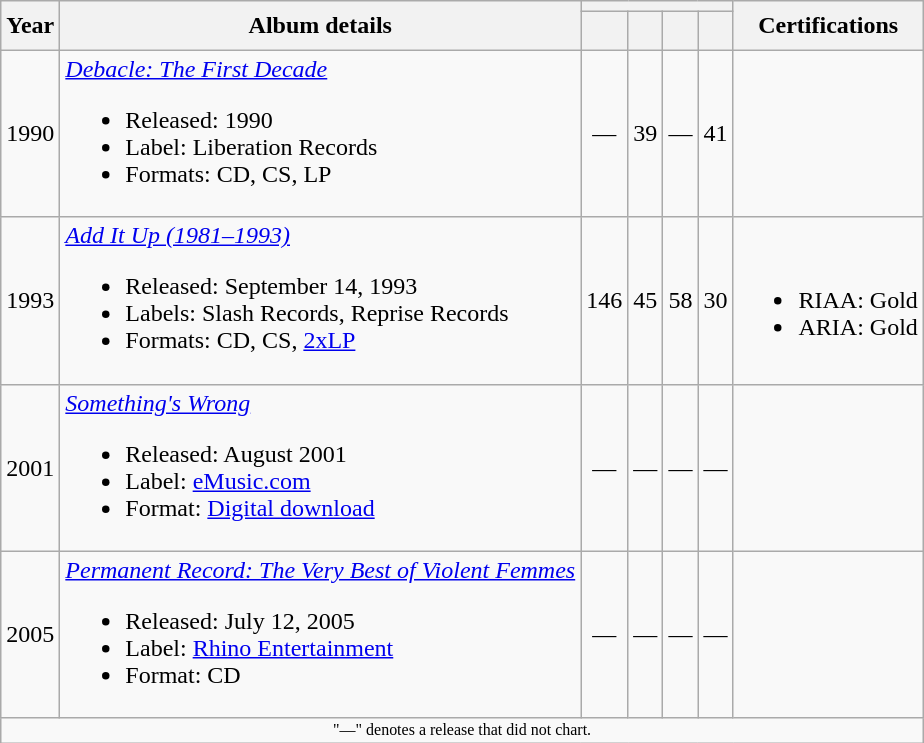<table class="wikitable">
<tr>
<th rowspan="2">Year</th>
<th rowspan="2">Album details</th>
<th colspan="4"></th>
<th rowspan="2">Certifications<br></th>
</tr>
<tr>
<th></th>
<th></th>
<th><br></th>
<th><br></th>
</tr>
<tr>
<td>1990</td>
<td><em><a href='#'>Debacle: The First Decade</a></em><br><ul><li>Released: 1990</li><li>Label: Liberation Records </li><li>Formats: CD, CS, LP</li></ul></td>
<td align="center">—</td>
<td align="center">39</td>
<td align="center">—</td>
<td align="center">41</td>
<td></td>
</tr>
<tr>
<td>1993</td>
<td><em><a href='#'>Add It Up (1981–1993)</a></em><br><ul><li>Released: September 14, 1993</li><li>Labels: Slash Records, Reprise Records </li><li>Formats: CD, CS, <a href='#'>2xLP</a></li></ul></td>
<td align="center">146</td>
<td align="center">45</td>
<td align="center">58</td>
<td align="center">30</td>
<td><br><ul><li>RIAA: Gold</li><li>ARIA: Gold</li></ul></td>
</tr>
<tr>
<td>2001</td>
<td><em><a href='#'>Something's Wrong</a></em><br><ul><li>Released: August 2001</li><li>Label: <a href='#'>eMusic.com</a></li><li>Format: <a href='#'>Digital download</a></li></ul></td>
<td align="center">—</td>
<td align="center">—</td>
<td align="center">—</td>
<td align="center">—</td>
<td></td>
</tr>
<tr>
<td>2005</td>
<td><em><a href='#'>Permanent Record: The Very Best of Violent Femmes</a></em><br><ul><li>Released: July 12, 2005</li><li>Label: <a href='#'>Rhino Entertainment</a> </li><li>Format: CD</li></ul></td>
<td align="center">—</td>
<td align="center">—</td>
<td align="center">—</td>
<td align="center">—</td>
<td></td>
</tr>
<tr>
<td align="center" colspan="10" style="font-size: 8pt">"—" denotes a release that did not chart.</td>
</tr>
</table>
